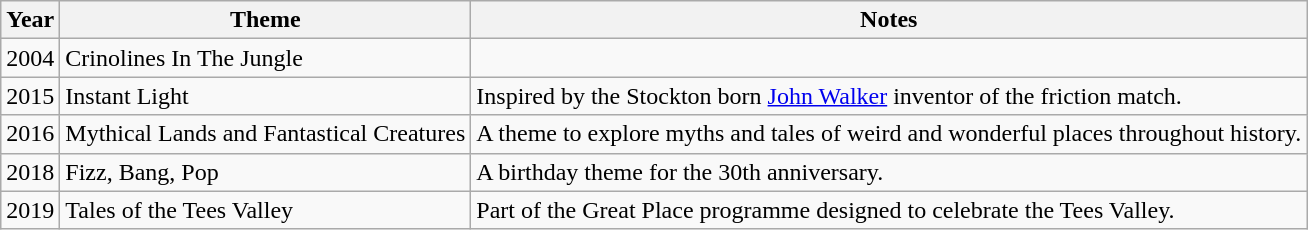<table class="wikitable">
<tr>
<th>Year</th>
<th>Theme</th>
<th>Notes</th>
</tr>
<tr>
<td>2004</td>
<td>Crinolines In The Jungle</td>
<td></td>
</tr>
<tr>
<td>2015</td>
<td>Instant Light</td>
<td>Inspired by the Stockton born <a href='#'>John Walker</a> inventor of the friction match.</td>
</tr>
<tr>
<td>2016</td>
<td>Mythical Lands and Fantastical Creatures</td>
<td>A theme to explore myths and tales of weird and wonderful places throughout history.</td>
</tr>
<tr>
<td>2018</td>
<td>Fizz, Bang, Pop</td>
<td>A birthday theme for the 30th anniversary.</td>
</tr>
<tr>
<td>2019</td>
<td>Tales of the Tees Valley</td>
<td>Part of the Great Place programme designed to celebrate the Tees Valley.</td>
</tr>
</table>
